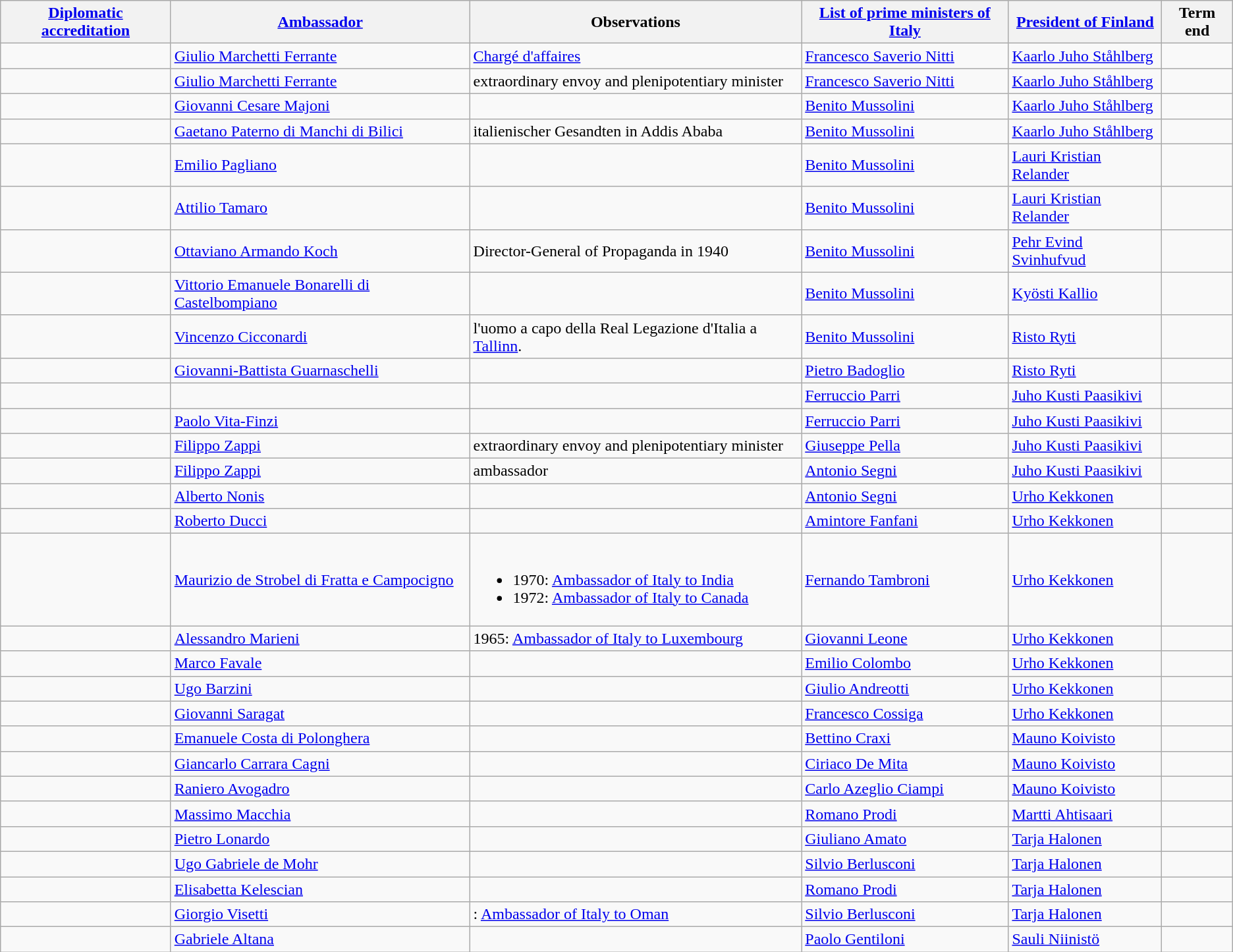<table class="wikitable sortable">
<tr>
<th><a href='#'>Diplomatic accreditation</a></th>
<th><a href='#'>Ambassador</a></th>
<th>Observations</th>
<th><a href='#'>List of prime ministers of Italy</a></th>
<th><a href='#'>President of Finland</a></th>
<th>Term end</th>
</tr>
<tr>
<td></td>
<td><a href='#'>Giulio Marchetti Ferrante</a></td>
<td><a href='#'>Chargé d'affaires</a></td>
<td><a href='#'>Francesco Saverio Nitti</a></td>
<td><a href='#'>Kaarlo Juho Ståhlberg</a></td>
<td></td>
</tr>
<tr>
<td></td>
<td><a href='#'>Giulio Marchetti Ferrante</a></td>
<td>extraordinary envoy and plenipotentiary minister</td>
<td><a href='#'>Francesco Saverio Nitti</a></td>
<td><a href='#'>Kaarlo Juho Ståhlberg</a></td>
<td></td>
</tr>
<tr>
<td></td>
<td><a href='#'>Giovanni Cesare Majoni</a></td>
<td></td>
<td><a href='#'>Benito Mussolini</a></td>
<td><a href='#'>Kaarlo Juho Ståhlberg</a></td>
<td></td>
</tr>
<tr>
<td></td>
<td><a href='#'>Gaetano Paterno di Manchi di Bilici</a></td>
<td>italienischer Gesandten in Addis Ababa</td>
<td><a href='#'>Benito Mussolini</a></td>
<td><a href='#'>Kaarlo Juho Ståhlberg</a></td>
<td></td>
</tr>
<tr>
<td></td>
<td><a href='#'>Emilio Pagliano</a></td>
<td></td>
<td><a href='#'>Benito Mussolini</a></td>
<td><a href='#'>Lauri Kristian Relander</a></td>
<td></td>
</tr>
<tr>
<td></td>
<td><a href='#'>Attilio Tamaro</a></td>
<td></td>
<td><a href='#'>Benito Mussolini</a></td>
<td><a href='#'>Lauri Kristian Relander</a></td>
<td></td>
</tr>
<tr>
<td></td>
<td><a href='#'>Ottaviano Armando Koch</a></td>
<td>Director-General of Propaganda in 1940</td>
<td><a href='#'>Benito Mussolini</a></td>
<td><a href='#'>Pehr Evind Svinhufvud</a></td>
<td></td>
</tr>
<tr>
<td></td>
<td><a href='#'>Vittorio Emanuele Bonarelli di Castelbompiano</a></td>
<td></td>
<td><a href='#'>Benito Mussolini</a></td>
<td><a href='#'>Kyösti Kallio</a></td>
<td></td>
</tr>
<tr>
<td></td>
<td><a href='#'>Vincenzo Cicconardi</a></td>
<td>l'uomo a capo della Real Legazione d'Italia a <a href='#'>Tallinn</a>.</td>
<td><a href='#'>Benito Mussolini</a></td>
<td><a href='#'>Risto Ryti</a></td>
<td></td>
</tr>
<tr>
<td></td>
<td><a href='#'>Giovanni-Battista Guarnaschelli</a></td>
<td></td>
<td><a href='#'>Pietro Badoglio</a></td>
<td><a href='#'>Risto Ryti</a></td>
<td></td>
</tr>
<tr>
<td></td>
<td></td>
<td></td>
<td><a href='#'>Ferruccio Parri</a></td>
<td><a href='#'>Juho Kusti Paasikivi</a></td>
<td></td>
</tr>
<tr>
<td></td>
<td><a href='#'>Paolo Vita-Finzi</a></td>
<td></td>
<td><a href='#'>Ferruccio Parri</a></td>
<td><a href='#'>Juho Kusti Paasikivi</a></td>
<td></td>
</tr>
<tr>
<td></td>
<td><a href='#'>Filippo Zappi</a></td>
<td>extraordinary envoy and plenipotentiary minister</td>
<td><a href='#'>Giuseppe Pella</a></td>
<td><a href='#'>Juho Kusti Paasikivi</a></td>
<td></td>
</tr>
<tr>
<td></td>
<td><a href='#'>Filippo Zappi</a></td>
<td>ambassador</td>
<td><a href='#'>Antonio Segni</a></td>
<td><a href='#'>Juho Kusti Paasikivi</a></td>
<td></td>
</tr>
<tr>
<td></td>
<td><a href='#'>Alberto Nonis</a></td>
<td></td>
<td><a href='#'>Antonio Segni</a></td>
<td><a href='#'>Urho Kekkonen</a></td>
<td></td>
</tr>
<tr>
<td></td>
<td><a href='#'>Roberto Ducci</a></td>
<td></td>
<td><a href='#'>Amintore Fanfani</a></td>
<td><a href='#'>Urho Kekkonen</a></td>
<td></td>
</tr>
<tr>
<td></td>
<td><a href='#'>Maurizio de Strobel di Fratta e Campocigno</a></td>
<td><br><ul><li>1970: <a href='#'>Ambassador of Italy to India</a></li><li>1972: <a href='#'>Ambassador of Italy to Canada</a></li></ul></td>
<td><a href='#'>Fernando Tambroni</a></td>
<td><a href='#'>Urho Kekkonen</a></td>
<td></td>
</tr>
<tr>
<td></td>
<td><a href='#'>Alessandro Marieni</a></td>
<td>1965: <a href='#'>Ambassador of Italy to Luxembourg</a></td>
<td><a href='#'>Giovanni Leone</a></td>
<td><a href='#'>Urho Kekkonen</a></td>
<td></td>
</tr>
<tr>
<td></td>
<td><a href='#'>Marco Favale</a></td>
<td></td>
<td><a href='#'>Emilio Colombo</a></td>
<td><a href='#'>Urho Kekkonen</a></td>
<td></td>
</tr>
<tr>
<td></td>
<td><a href='#'>Ugo Barzini</a></td>
<td></td>
<td><a href='#'>Giulio Andreotti</a></td>
<td><a href='#'>Urho Kekkonen</a></td>
<td></td>
</tr>
<tr>
<td></td>
<td><a href='#'>Giovanni Saragat</a></td>
<td></td>
<td><a href='#'>Francesco Cossiga</a></td>
<td><a href='#'>Urho Kekkonen</a></td>
<td></td>
</tr>
<tr>
<td></td>
<td><a href='#'>Emanuele Costa di Polonghera</a></td>
<td></td>
<td><a href='#'>Bettino Craxi</a></td>
<td><a href='#'>Mauno Koivisto</a></td>
<td></td>
</tr>
<tr>
<td></td>
<td><a href='#'>Giancarlo Carrara Cagni</a></td>
<td></td>
<td><a href='#'>Ciriaco De Mita</a></td>
<td><a href='#'>Mauno Koivisto</a></td>
<td></td>
</tr>
<tr>
<td></td>
<td><a href='#'>Raniero Avogadro</a></td>
<td></td>
<td><a href='#'>Carlo Azeglio Ciampi</a></td>
<td><a href='#'>Mauno Koivisto</a></td>
<td></td>
</tr>
<tr>
<td></td>
<td><a href='#'>Massimo Macchia</a></td>
<td></td>
<td><a href='#'>Romano Prodi</a></td>
<td><a href='#'>Martti Ahtisaari</a></td>
<td></td>
</tr>
<tr>
<td></td>
<td><a href='#'>Pietro Lonardo</a></td>
<td></td>
<td><a href='#'>Giuliano Amato</a></td>
<td><a href='#'>Tarja Halonen</a></td>
<td></td>
</tr>
<tr>
<td></td>
<td><a href='#'>Ugo Gabriele de Mohr</a></td>
<td></td>
<td><a href='#'>Silvio Berlusconi</a></td>
<td><a href='#'>Tarja Halonen</a></td>
<td></td>
</tr>
<tr>
<td></td>
<td><a href='#'>Elisabetta Kelescian</a></td>
<td></td>
<td><a href='#'>Romano Prodi</a></td>
<td><a href='#'>Tarja Halonen</a></td>
<td></td>
</tr>
<tr>
<td></td>
<td><a href='#'>Giorgio Visetti</a></td>
<td>: <a href='#'>Ambassador of Italy to Oman</a></td>
<td><a href='#'>Silvio Berlusconi</a></td>
<td><a href='#'>Tarja Halonen</a></td>
<td></td>
</tr>
<tr>
<td></td>
<td><a href='#'>Gabriele Altana</a><br></onlyinclude></td>
<td></td>
<td><a href='#'>Paolo Gentiloni</a></td>
<td><a href='#'>Sauli Niinistö</a></td>
<td></td>
</tr>
</table>
